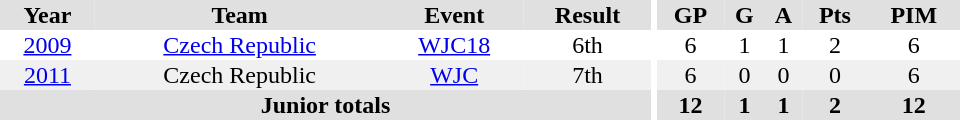<table border="0" cellpadding="1" cellspacing="0" ID="Table3" style="text-align:center; width:40em">
<tr ALIGN="center" bgcolor="#e0e0e0">
<th>Year</th>
<th>Team</th>
<th>Event</th>
<th>Result</th>
<th rowspan="99" bgcolor="#ffffff"></th>
<th>GP</th>
<th>G</th>
<th>A</th>
<th>Pts</th>
<th>PIM</th>
</tr>
<tr>
<td><a href='#'>2009</a></td>
<td><a href='#'>Czech Republic</a></td>
<td><a href='#'>WJC18</a></td>
<td>6th</td>
<td>6</td>
<td>1</td>
<td>1</td>
<td>2</td>
<td>6</td>
</tr>
<tr bgcolor="#f0f0f0">
<td><a href='#'>2011</a></td>
<td>Czech Republic</td>
<td><a href='#'>WJC</a></td>
<td>7th</td>
<td>6</td>
<td>0</td>
<td>0</td>
<td>0</td>
<td>6</td>
</tr>
<tr ALIGN="center" bgcolor="#e0e0e0">
<th colspan=4>Junior totals</th>
<th>12</th>
<th>1</th>
<th>1</th>
<th>2</th>
<th>12</th>
</tr>
</table>
